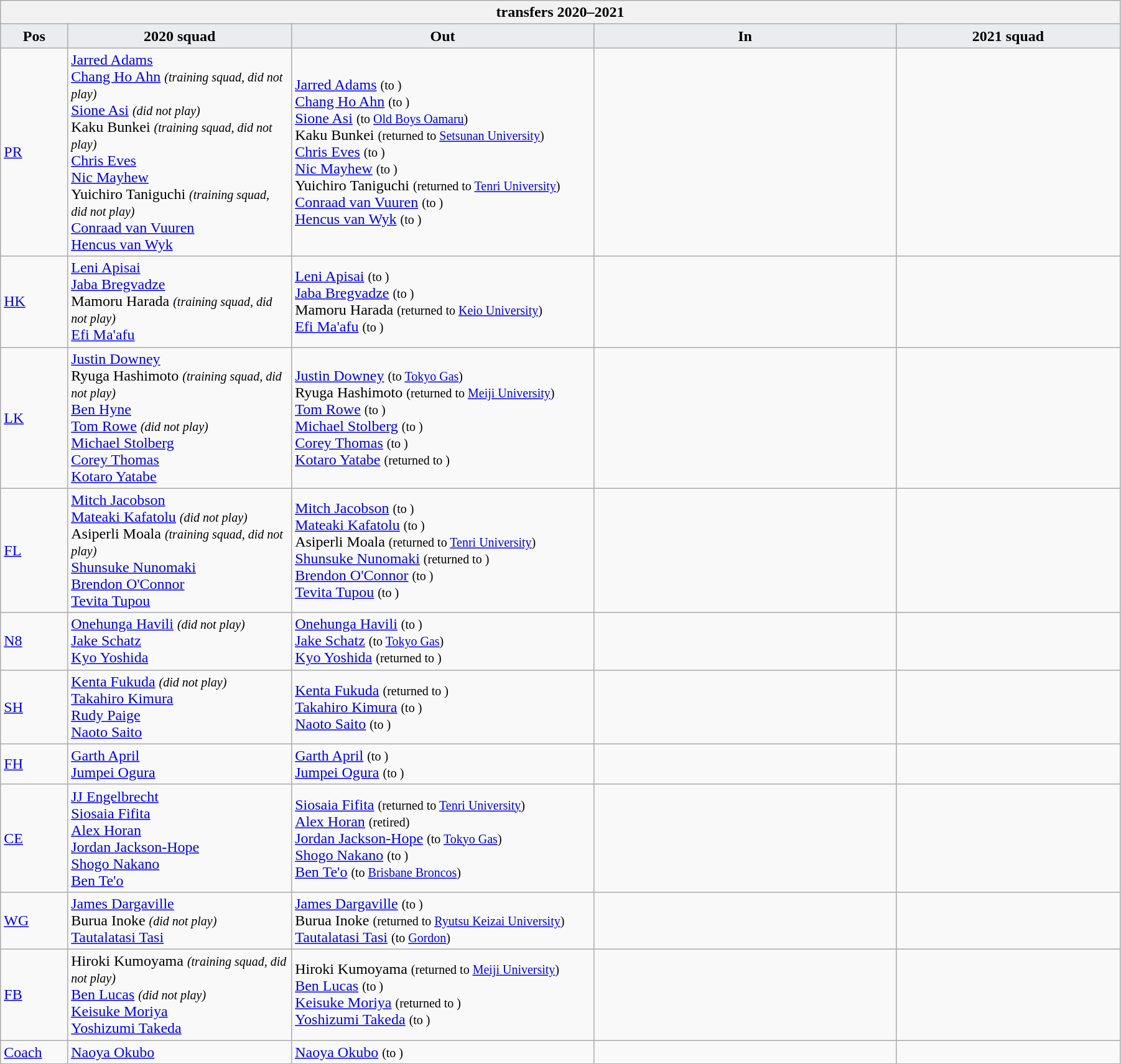<table class="wikitable" style="text-align: left; width:95%">
<tr>
<th colspan="100%"> transfers 2020–2021</th>
</tr>
<tr>
<th style="background:#ebecf0; width:6%;">Pos</th>
<th style="background:#ebecf0; width:20%;">2020 squad</th>
<th style="background:#ebecf0; width:27%;">Out</th>
<th style="background:#ebecf0; width:27%;">In</th>
<th style="background:#ebecf0; width:20%;">2021 squad</th>
</tr>
<tr>
<td><a href='#'>PR</a></td>
<td> <a href='#'>Jarred Adams</a> <br> <a href='#'>Chang Ho Ahn</a> <small><em>(training squad, did not play)</em></small> <br> <a href='#'>Sione Asi</a> <small><em>(did not play)</em></small> <br> Kaku Bunkei <small><em>(training squad, did not play)</em></small> <br> <a href='#'>Chris Eves</a> <br> <a href='#'>Nic Mayhew</a> <br> Yuichiro Taniguchi <small><em>(training squad, did not play)</em></small> <br> <a href='#'>Conraad van Vuuren</a> <br> <a href='#'>Hencus van Wyk</a></td>
<td>  <a href='#'>Jarred Adams</a> <small>(to )</small> <br>  <a href='#'>Chang Ho Ahn</a> <small>(to )</small> <br>  <a href='#'>Sione Asi</a> <small>(to  <a href='#'>Old Boys Oamaru</a>)</small> <br>  Kaku Bunkei <small>(returned to <a href='#'>Setsunan University</a>)</small> <br>  <a href='#'>Chris Eves</a> <small>(to )</small> <br>  <a href='#'>Nic Mayhew</a> <small>(to )</small> <br>  Yuichiro Taniguchi <small>(returned to <a href='#'>Tenri University</a>)</small> <br>  <a href='#'>Conraad van Vuuren</a> <small>(to )</small> <br>  <a href='#'>Hencus van Wyk</a> <small>(to )</small></td>
<td> </td>
<td> </td>
</tr>
<tr>
<td><a href='#'>HK</a></td>
<td> <a href='#'>Leni Apisai</a> <br> <a href='#'>Jaba Bregvadze</a> <br> Mamoru Harada <small><em>(training squad, did not play)</em></small> <br> <a href='#'>Efi Ma'afu</a></td>
<td>  <a href='#'>Leni Apisai</a> <small>(to )</small> <br>  <a href='#'>Jaba Bregvadze</a> <small>(to )</small> <br>  Mamoru Harada <small>(returned to <a href='#'>Keio University</a>)</small> <br>  <a href='#'>Efi Ma'afu</a> <small>(to )</small></td>
<td> </td>
<td> </td>
</tr>
<tr>
<td><a href='#'>LK</a></td>
<td> <a href='#'>Justin Downey</a> <br> Ryuga Hashimoto <small><em>(training squad, did not play)</em></small> <br> <a href='#'>Ben Hyne</a> <br> <a href='#'>Tom Rowe</a> <small><em>(did not play)</em></small> <br> <a href='#'>Michael Stolberg</a> <br> <a href='#'>Corey Thomas</a> <br> <a href='#'>Kotaro Yatabe</a></td>
<td>  <a href='#'>Justin Downey</a> <small>(to <a href='#'>Tokyo Gas</a>)</small> <br>  Ryuga Hashimoto <small>(returned to <a href='#'>Meiji University</a>)</small> <br>  <a href='#'>Tom Rowe</a> <small>(to )</small> <br>  <a href='#'>Michael Stolberg</a> <small>(to )</small> <br>  <a href='#'>Corey Thomas</a> <small>(to )</small> <br>  <a href='#'>Kotaro Yatabe</a> <small>(returned to )</small></td>
<td> </td>
<td> </td>
</tr>
<tr>
<td><a href='#'>FL</a></td>
<td> <a href='#'>Mitch Jacobson</a> <br> <a href='#'>Mateaki Kafatolu</a> <small><em>(did not play)</em></small> <br> Asiperli Moala <small><em>(training squad, did not play)</em></small> <br> <a href='#'>Shunsuke Nunomaki</a> <br> <a href='#'>Brendon O'Connor</a> <br> <a href='#'>Tevita Tupou</a></td>
<td>  <a href='#'>Mitch Jacobson</a> <small>(to )</small> <br>  <a href='#'>Mateaki Kafatolu</a> <small>(to )</small> <br>  Asiperli Moala <small>(returned to <a href='#'>Tenri University</a>)</small> <br>  <a href='#'>Shunsuke Nunomaki</a> <small>(returned to )</small> <br>  <a href='#'>Brendon O'Connor</a> <small>(to )</small> <br>  <a href='#'>Tevita Tupou</a> <small>(to )</small></td>
<td> </td>
<td> </td>
</tr>
<tr>
<td><a href='#'>N8</a></td>
<td> <a href='#'>Onehunga Havili</a> <small><em>(did not play)</em></small> <br> <a href='#'>Jake Schatz</a> <br> <a href='#'>Kyo Yoshida</a></td>
<td>  <a href='#'>Onehunga Havili</a> <small>(to )</small> <br>  <a href='#'>Jake Schatz</a> <small>(to <a href='#'>Tokyo Gas</a>)</small> <br>  <a href='#'>Kyo Yoshida</a> <small>(returned to )</small></td>
<td> </td>
<td> </td>
</tr>
<tr>
<td><a href='#'>SH</a></td>
<td> <a href='#'>Kenta Fukuda</a> <small><em>(did not play)</em></small> <br> <a href='#'>Takahiro Kimura</a> <br> <a href='#'>Rudy Paige</a> <br> <a href='#'>Naoto Saito</a></td>
<td>  <a href='#'>Kenta Fukuda</a> <small>(returned to )</small> <br>  <a href='#'>Takahiro Kimura</a> <small>(to )</small> <br>  <a href='#'>Naoto Saito</a> <small>(to )</small></td>
<td> </td>
<td> </td>
</tr>
<tr>
<td><a href='#'>FH</a></td>
<td> <a href='#'>Garth April</a> <br> <a href='#'>Jumpei Ogura</a></td>
<td>  <a href='#'>Garth April</a> <small>(to )</small> <br>  <a href='#'>Jumpei Ogura</a> <small>(to )</small></td>
<td> </td>
<td> </td>
</tr>
<tr>
<td><a href='#'>CE</a></td>
<td> <a href='#'>JJ Engelbrecht</a> <br> <a href='#'>Siosaia Fifita</a> <br> <a href='#'>Alex Horan</a> <br> <a href='#'>Jordan Jackson-Hope</a> <br> <a href='#'>Shogo Nakano</a> <br> <a href='#'>Ben Te'o</a></td>
<td>  <a href='#'>Siosaia Fifita</a> <small>(returned to <a href='#'>Tenri University</a>)</small> <br>  <a href='#'>Alex Horan</a> <small>(retired)</small> <br>  <a href='#'>Jordan Jackson-Hope</a> <small>(to <a href='#'>Tokyo Gas</a>)</small> <br>  <a href='#'>Shogo Nakano</a> <small>(to )</small> <br>  <a href='#'>Ben Te'o</a> <small>(to  <a href='#'>Brisbane Broncos</a>)</small></td>
<td> </td>
<td> </td>
</tr>
<tr>
<td><a href='#'>WG</a></td>
<td> <a href='#'>James Dargaville</a> <br> Burua Inoke <small><em>(did not play)</em></small> <br> <a href='#'>Tautalatasi Tasi</a></td>
<td>  <a href='#'>James Dargaville</a> <small>(to )</small> <br>  Burua Inoke <small>(returned to <a href='#'>Ryutsu Keizai University</a>)</small> <br>  <a href='#'>Tautalatasi Tasi</a> <small>(to  <a href='#'>Gordon</a>)</small></td>
<td> </td>
<td> </td>
</tr>
<tr>
<td><a href='#'>FB</a></td>
<td> Hiroki Kumoyama <small><em>(training squad, did not play)</em></small> <br> <a href='#'>Ben Lucas</a> <small><em>(did not play)</em></small> <br> <a href='#'>Keisuke Moriya</a> <br> <a href='#'>Yoshizumi Takeda</a></td>
<td>  Hiroki Kumoyama <small>(returned to <a href='#'>Meiji University</a>)</small> <br>  <a href='#'>Ben Lucas</a> <small>(to )</small> <br>  <a href='#'>Keisuke Moriya</a> <small>(returned to )</small> <br>  <a href='#'>Yoshizumi Takeda</a> <small>(to )</small></td>
<td> </td>
<td> </td>
</tr>
<tr>
<td><a href='#'>Coach</a></td>
<td> <a href='#'>Naoya Okubo</a></td>
<td>  <a href='#'>Naoya Okubo</a> <small>(to )</small></td>
<td> </td>
<td> </td>
</tr>
</table>
